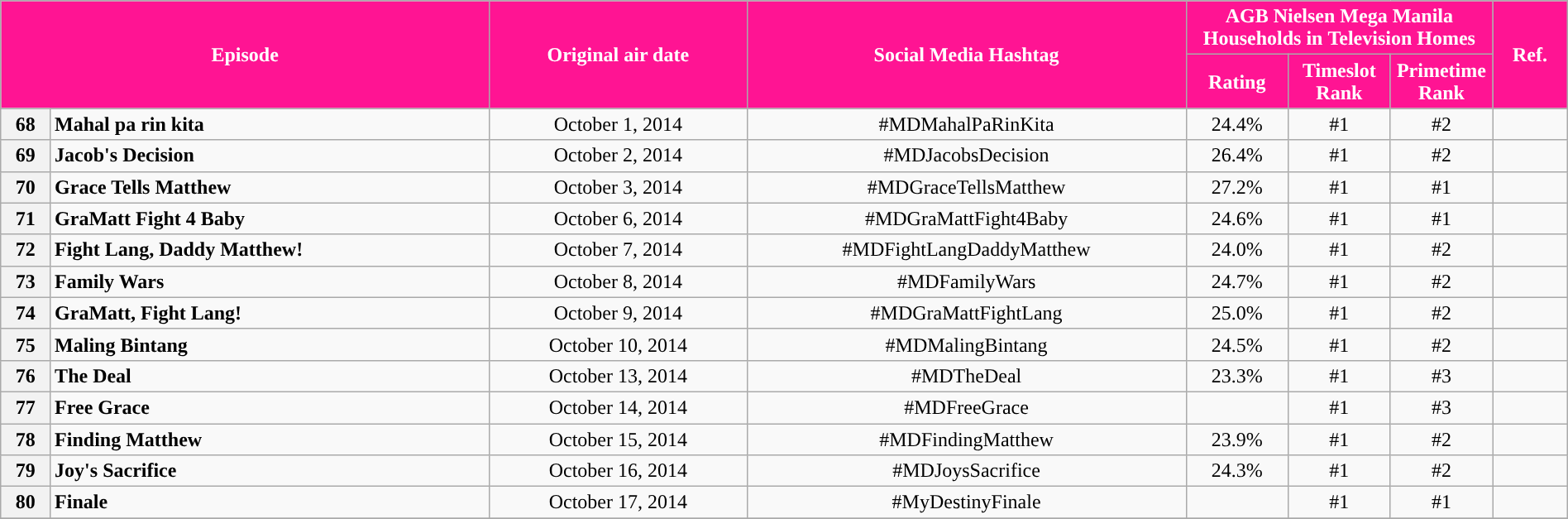<table class="wikitable" style="text-align:center; font-size:100%; line-height:18px;"  width="100%">
<tr>
<th colspan="2" rowspan="2" style="background-color:#FF1493; color:#ffffff;">Episode</th>
<th style="background:#FF1493; color:white" rowspan="2">Original air date</th>
<th style="background:#FF1493; color:white" rowspan="2">Social Media Hashtag</th>
<th style="background-color:#FF1493; color:#ffffff;" colspan="3">AGB Nielsen Mega Manila Households in Television Homes</th>
<th rowspan="2" style="background:#FF1493; color:white">Ref.</th>
</tr>
<tr style="text-align: center style=">
<th style="background-color:#FF1493; width:75px; color:#ffffff;">Rating</th>
<th style="background-color:#FF1493; width:75px; color:#ffffff;">Timeslot Rank</th>
<th style="background-color:#FF1493; width:75px; color:#ffffff;">Primetime Rank</th>
</tr>
<tr>
<th>68</th>
<td style="text-align: left;"><strong>Mahal pa rin kita</strong></td>
<td>October 1, 2014</td>
<td>#MDMahalPaRinKita</td>
<td>24.4%</td>
<td>#1</td>
<td>#2</td>
<td></td>
</tr>
<tr>
<th>69</th>
<td style="text-align: left;"><strong>Jacob's Decision</strong></td>
<td>October 2, 2014</td>
<td>#MDJacobsDecision</td>
<td>26.4%</td>
<td>#1</td>
<td>#2</td>
<td></td>
</tr>
<tr>
<th>70</th>
<td style="text-align: left;"><strong>Grace Tells Matthew</strong></td>
<td>October 3, 2014</td>
<td>#MDGraceTellsMatthew</td>
<td>27.2%</td>
<td>#1</td>
<td>#1</td>
<td></td>
</tr>
<tr>
<th>71</th>
<td style="text-align: left;"><strong>GraMatt Fight 4 Baby</strong></td>
<td>October 6, 2014</td>
<td>#MDGraMattFight4Baby</td>
<td>24.6%</td>
<td>#1</td>
<td>#1</td>
<td></td>
</tr>
<tr>
<th>72</th>
<td style="text-align: left;"><strong>Fight Lang, Daddy Matthew!</strong></td>
<td>October 7, 2014</td>
<td>#MDFightLangDaddyMatthew</td>
<td>24.0%</td>
<td>#1</td>
<td>#2</td>
<td></td>
</tr>
<tr>
<th>73</th>
<td style="text-align: left;"><strong>Family Wars</strong></td>
<td>October 8, 2014</td>
<td>#MDFamilyWars</td>
<td>24.7%</td>
<td>#1</td>
<td>#2</td>
<td></td>
</tr>
<tr>
<th>74</th>
<td style="text-align: left;"><strong>GraMatt, Fight Lang!</strong></td>
<td>October 9, 2014</td>
<td>#MDGraMattFightLang</td>
<td>25.0%</td>
<td>#1</td>
<td>#2</td>
<td></td>
</tr>
<tr>
<th>75</th>
<td style="text-align: left;"><strong>Maling Bintang</strong></td>
<td>October 10, 2014</td>
<td>#MDMalingBintang</td>
<td>24.5%</td>
<td>#1</td>
<td>#2</td>
<td></td>
</tr>
<tr>
<th>76</th>
<td style="text-align: left;"><strong>The Deal</strong></td>
<td>October 13, 2014</td>
<td>#MDTheDeal</td>
<td>23.3%</td>
<td>#1</td>
<td>#3</td>
<td></td>
</tr>
<tr>
<th>77</th>
<td style="text-align: left;"><strong>Free Grace</strong></td>
<td>October 14, 2014</td>
<td>#MDFreeGrace</td>
<td></td>
<td>#1</td>
<td>#3</td>
<td></td>
</tr>
<tr>
<th>78</th>
<td style="text-align: left;"><strong>Finding Matthew</strong></td>
<td>October 15, 2014</td>
<td>#MDFindingMatthew</td>
<td>23.9%</td>
<td>#1</td>
<td>#2</td>
<td></td>
</tr>
<tr>
<th>79</th>
<td style="text-align: left;"><strong>Joy's Sacrifice</strong></td>
<td>October 16, 2014</td>
<td>#MDJoysSacrifice</td>
<td>24.3%</td>
<td>#1</td>
<td>#2</td>
<td></td>
</tr>
<tr>
<th>80</th>
<td style="text-align: left;"><strong>Finale</strong></td>
<td>October 17, 2014</td>
<td>#MyDestinyFinale</td>
<td></td>
<td>#1</td>
<td>#1</td>
<td></td>
</tr>
<tr>
</tr>
</table>
